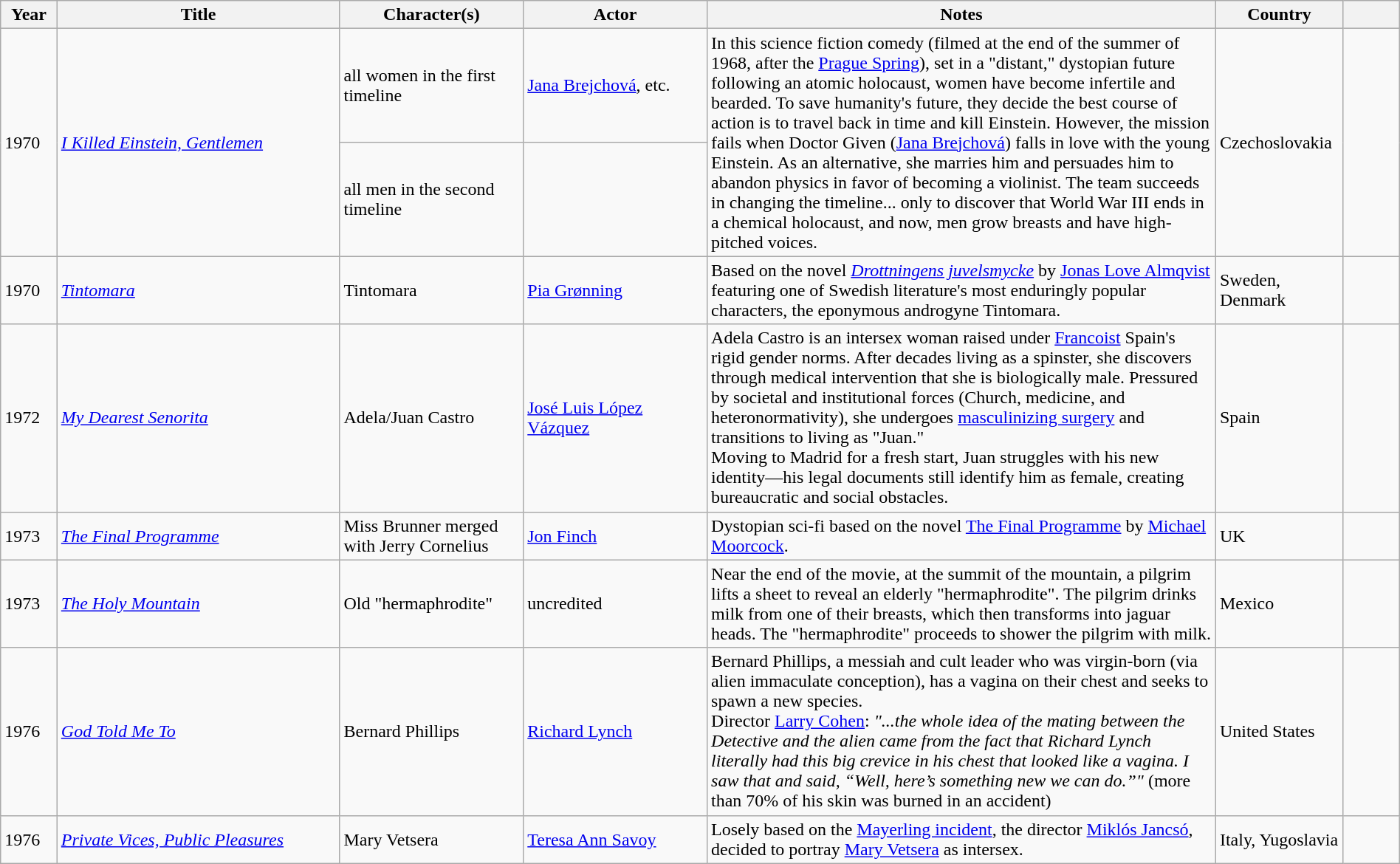<table class="wikitable sortable" style="width: 100%">
<tr>
<th style="width:4%;">Year</th>
<th style="width:20%;">Title</th>
<th style="width:13%;">Character(s)</th>
<th style="width:13%;">Actor</th>
<th style="width:36%;">Notes</th>
<th style="width:9%;">Country</th>
<th style="width:4%;" class="unsortable"></th>
</tr>
<tr>
<td rowspan="2">1970</td>
<td rowspan="2"><em><a href='#'>I Killed Einstein, Gentlemen</a></em></td>
<td>all women in the first timeline</td>
<td><a href='#'>Jana Brejchová</a>, etc.</td>
<td rowspan="2">In this science fiction comedy (filmed at the end of the summer of 1968, after the <a href='#'>Prague Spring</a>), set in a "distant," dystopian future following an atomic holocaust, women have become infertile and bearded. To save humanity's future, they decide the best course of action is to travel back in time and kill Einstein. However, the mission fails when Doctor Given (<a href='#'>Jana Brejchová</a>) falls in love with the young Einstein. As an alternative, she marries him and persuades him to abandon physics in favor of becoming a violinist. The team succeeds in changing the timeline... only to discover that World War III ends in a chemical holocaust, and now, men grow breasts and have high-pitched voices.</td>
<td rowspan="2">Czechoslovakia</td>
<td rowspan="2"></td>
</tr>
<tr>
<td>all men in the second timeline</td>
<td></td>
</tr>
<tr>
<td>1970</td>
<td><em><a href='#'>Tintomara</a></em></td>
<td>Tintomara</td>
<td><a href='#'>Pia Grønning</a></td>
<td>Based on the novel <em><a href='#'>Drottningens juvelsmycke</a></em> by <a href='#'>Jonas Love Almqvist</a> featuring one of Swedish literature's most enduringly popular characters, the eponymous androgyne Tintomara.</td>
<td>Sweden, Denmark</td>
<td></td>
</tr>
<tr>
<td>1972</td>
<td><em><a href='#'>My Dearest Senorita</a></em></td>
<td>Adela/Juan Castro</td>
<td><a href='#'>José Luis López Vázquez</a></td>
<td>Adela Castro is an intersex woman raised under <a href='#'>Francoist</a> Spain's rigid gender norms. After decades living as a spinster, she discovers through medical intervention that she is biologically male. Pressured by societal and institutional forces (Church, medicine, and heteronormativity), she undergoes <a href='#'>masculinizing surgery</a> and transitions to living as "Juan."<br>Moving to Madrid for a fresh start, Juan struggles with his new identity—his legal documents still identify him as female, creating bureaucratic and social obstacles.</td>
<td>Spain</td>
<td></td>
</tr>
<tr>
<td>1973</td>
<td><em><a href='#'>The Final Programme</a></em></td>
<td>Miss Brunner merged with Jerry Cornelius</td>
<td><a href='#'>Jon Finch</a></td>
<td>Dystopian sci-fi based on the novel <a href='#'>The Final Programme</a> by <a href='#'>Michael Moorcock</a>.</td>
<td>UK</td>
<td></td>
</tr>
<tr>
<td>1973</td>
<td><em><a href='#'>The Holy Mountain</a></em></td>
<td>Old "hermaphrodite"</td>
<td>uncredited</td>
<td>Near the end of the movie, at the summit of the mountain, a pilgrim lifts a sheet to reveal an elderly "hermaphrodite". The pilgrim drinks milk from one of their breasts, which then transforms into jaguar heads. The "hermaphrodite" proceeds to shower the pilgrim with milk.</td>
<td>Mexico</td>
<td></td>
</tr>
<tr>
<td>1976</td>
<td><em><a href='#'>God Told Me To</a></em></td>
<td>Bernard Phillips</td>
<td><a href='#'>Richard Lynch</a></td>
<td>Bernard Phillips, a messiah and cult leader who was virgin-born (via alien immaculate conception), has a vagina on their chest and seeks to spawn a new species.<br>Director <a href='#'>Larry Cohen</a>: <em>"...the whole idea of the mating between the Detective and the alien came from the fact that Richard Lynch literally had this big crevice in his chest that looked like a vagina. I saw that and said, “Well, here’s something new we can do.”"</em> (more than 70% of his skin was burned in an accident)</td>
<td>United States</td>
<td></td>
</tr>
<tr>
<td>1976</td>
<td><em><a href='#'>Private Vices, Public Pleasures</a></em></td>
<td>Mary Vetsera</td>
<td><a href='#'>Teresa Ann Savoy</a></td>
<td>Losely based on the <a href='#'>Mayerling incident</a>, the director <a href='#'>Miklós Jancsó</a>, decided to portray <a href='#'>Mary Vetsera</a> as intersex.</td>
<td>Italy, Yugoslavia</td>
<td></td>
</tr>
</table>
